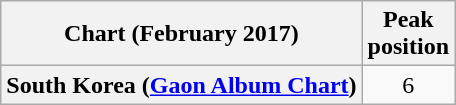<table class="wikitable plainrowheaders" style="text-align:center;">
<tr>
<th scope="col">Chart (February 2017)</th>
<th scope="col">Peak<br>position</th>
</tr>
<tr>
<th scope="row">South Korea (<a href='#'>Gaon Album Chart</a>)</th>
<td>6</td>
</tr>
</table>
